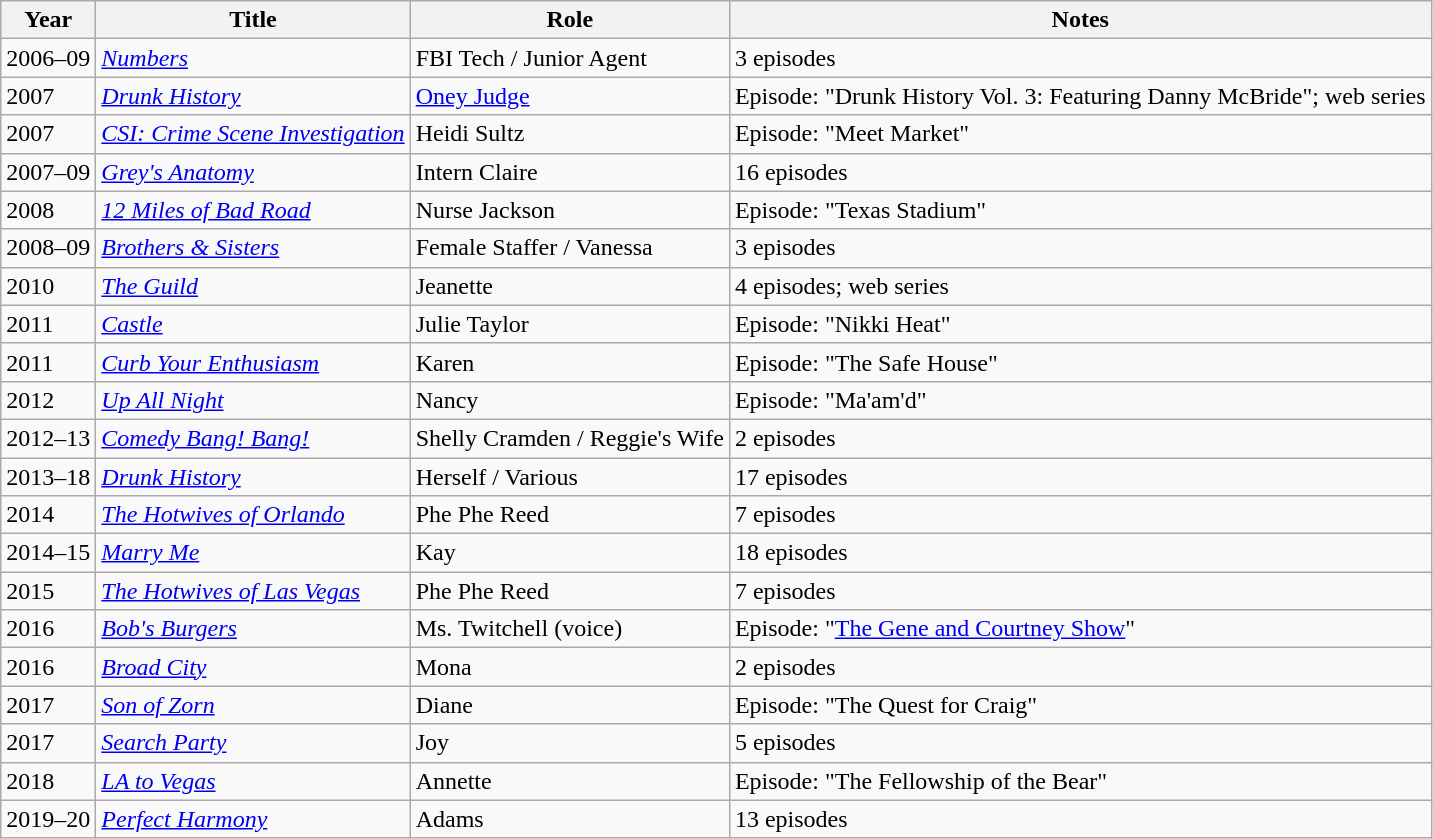<table class="wikitable sortable">
<tr>
<th>Year</th>
<th>Title</th>
<th>Role</th>
<th>Notes</th>
</tr>
<tr>
<td>2006–09</td>
<td><em><a href='#'>Numbers</a></em></td>
<td>FBI Tech / Junior Agent</td>
<td>3 episodes</td>
</tr>
<tr>
<td>2007</td>
<td><em><a href='#'>Drunk History</a></em></td>
<td><a href='#'>Oney Judge</a></td>
<td>Episode: "Drunk History Vol. 3: Featuring Danny McBride"; web series</td>
</tr>
<tr>
<td>2007</td>
<td><em><a href='#'>CSI: Crime Scene Investigation</a></em></td>
<td>Heidi Sultz</td>
<td>Episode: "Meet Market"</td>
</tr>
<tr>
<td>2007–09</td>
<td><em><a href='#'>Grey's Anatomy</a></em></td>
<td>Intern Claire</td>
<td>16 episodes</td>
</tr>
<tr>
<td>2008</td>
<td><em><a href='#'>12 Miles of Bad Road</a></em></td>
<td>Nurse Jackson</td>
<td>Episode: "Texas Stadium"</td>
</tr>
<tr>
<td>2008–09</td>
<td><em><a href='#'>Brothers & Sisters</a></em></td>
<td>Female Staffer / Vanessa</td>
<td>3 episodes</td>
</tr>
<tr>
<td>2010</td>
<td><em><a href='#'>The Guild</a></em></td>
<td>Jeanette</td>
<td>4 episodes; web series</td>
</tr>
<tr>
<td>2011</td>
<td><em><a href='#'>Castle</a></em></td>
<td>Julie Taylor</td>
<td>Episode: "Nikki Heat"</td>
</tr>
<tr>
<td>2011</td>
<td><em><a href='#'>Curb Your Enthusiasm</a></em></td>
<td>Karen</td>
<td>Episode: "The Safe House"</td>
</tr>
<tr>
<td>2012</td>
<td><em><a href='#'>Up All Night</a></em></td>
<td>Nancy</td>
<td>Episode: "Ma'am'd"</td>
</tr>
<tr>
<td>2012–13</td>
<td><em><a href='#'>Comedy Bang! Bang!</a></em></td>
<td>Shelly Cramden / Reggie's Wife</td>
<td>2 episodes</td>
</tr>
<tr>
<td>2013–18</td>
<td><em><a href='#'>Drunk History</a></em></td>
<td>Herself / Various</td>
<td>17 episodes</td>
</tr>
<tr>
<td>2014</td>
<td><em><a href='#'>The Hotwives of Orlando</a></em></td>
<td>Phe Phe Reed</td>
<td>7 episodes</td>
</tr>
<tr>
<td>2014–15</td>
<td><em><a href='#'>Marry Me</a></em></td>
<td>Kay</td>
<td>18 episodes</td>
</tr>
<tr>
<td>2015</td>
<td><em><a href='#'>The Hotwives of Las Vegas</a></em></td>
<td>Phe Phe Reed</td>
<td>7 episodes</td>
</tr>
<tr>
<td>2016</td>
<td><em><a href='#'>Bob's Burgers</a></em></td>
<td>Ms. Twitchell (voice)</td>
<td>Episode: "<a href='#'>The Gene and Courtney Show</a>"</td>
</tr>
<tr>
<td>2016</td>
<td><em><a href='#'>Broad City</a></em></td>
<td>Mona</td>
<td>2 episodes</td>
</tr>
<tr>
<td>2017</td>
<td><em><a href='#'>Son of Zorn</a></em></td>
<td>Diane</td>
<td>Episode: "The Quest for Craig"</td>
</tr>
<tr>
<td>2017</td>
<td><em><a href='#'>Search Party</a></em></td>
<td>Joy</td>
<td>5 episodes</td>
</tr>
<tr>
<td>2018</td>
<td><em><a href='#'>LA to Vegas</a></em></td>
<td>Annette</td>
<td>Episode: "The Fellowship of the Bear"</td>
</tr>
<tr>
<td>2019–20</td>
<td><em><a href='#'>Perfect Harmony</a></em></td>
<td>Adams</td>
<td>13 episodes</td>
</tr>
</table>
